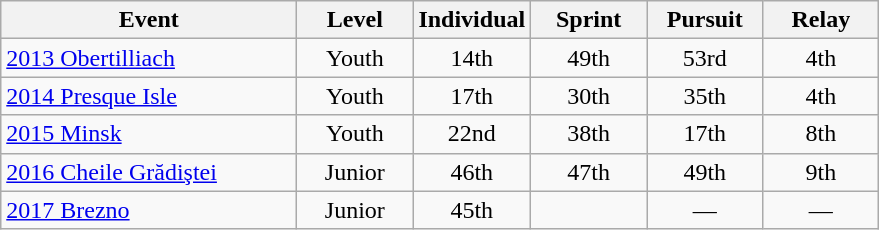<table class="wikitable" style="text-align: center;">
<tr ">
<th style="width:190px;">Event</th>
<th style="width:70px;">Level</th>
<th style="width:70px;">Individual</th>
<th style="width:70px;">Sprint</th>
<th style="width:70px;">Pursuit</th>
<th style="width:70px;">Relay</th>
</tr>
<tr>
<td align=left> <a href='#'>2013 Obertilliach</a></td>
<td>Youth</td>
<td>14th</td>
<td>49th</td>
<td>53rd</td>
<td>4th</td>
</tr>
<tr>
<td align=left> <a href='#'>2014 Presque Isle</a></td>
<td>Youth</td>
<td>17th</td>
<td>30th</td>
<td>35th</td>
<td>4th</td>
</tr>
<tr>
<td align=left> <a href='#'>2015 Minsk</a></td>
<td>Youth</td>
<td>22nd</td>
<td>38th</td>
<td>17th</td>
<td>8th</td>
</tr>
<tr>
<td align=left> <a href='#'>2016 Cheile Grădiştei</a></td>
<td>Junior</td>
<td>46th</td>
<td>47th</td>
<td>49th</td>
<td>9th</td>
</tr>
<tr>
<td align=left> <a href='#'>2017 Brezno</a></td>
<td>Junior</td>
<td>45th</td>
<td></td>
<td>—</td>
<td>—</td>
</tr>
</table>
